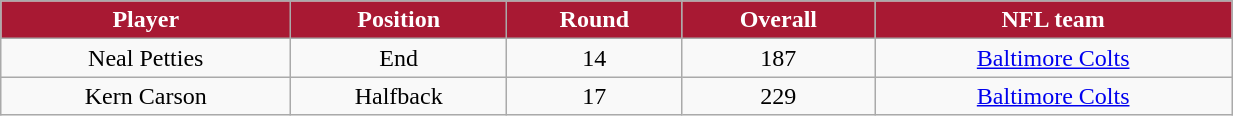<table class="wikitable" width="65%">
<tr>
<th style="background:#A81933;color:#FFFFFF;">Player</th>
<th style="background:#A81933;color:#FFFFFF;">Position</th>
<th style="background:#A81933;color:#FFFFFF;">Round</th>
<th style="background:#A81933;color:#FFFFFF;">Overall</th>
<th style="background:#A81933;color:#FFFFFF;">NFL team</th>
</tr>
<tr align="center" bgcolor="">
<td>Neal Petties</td>
<td>End</td>
<td>14</td>
<td>187</td>
<td><a href='#'>Baltimore Colts</a></td>
</tr>
<tr align="center" bgcolor="">
<td>Kern Carson</td>
<td>Halfback</td>
<td>17</td>
<td>229</td>
<td><a href='#'>Baltimore Colts</a></td>
</tr>
</table>
